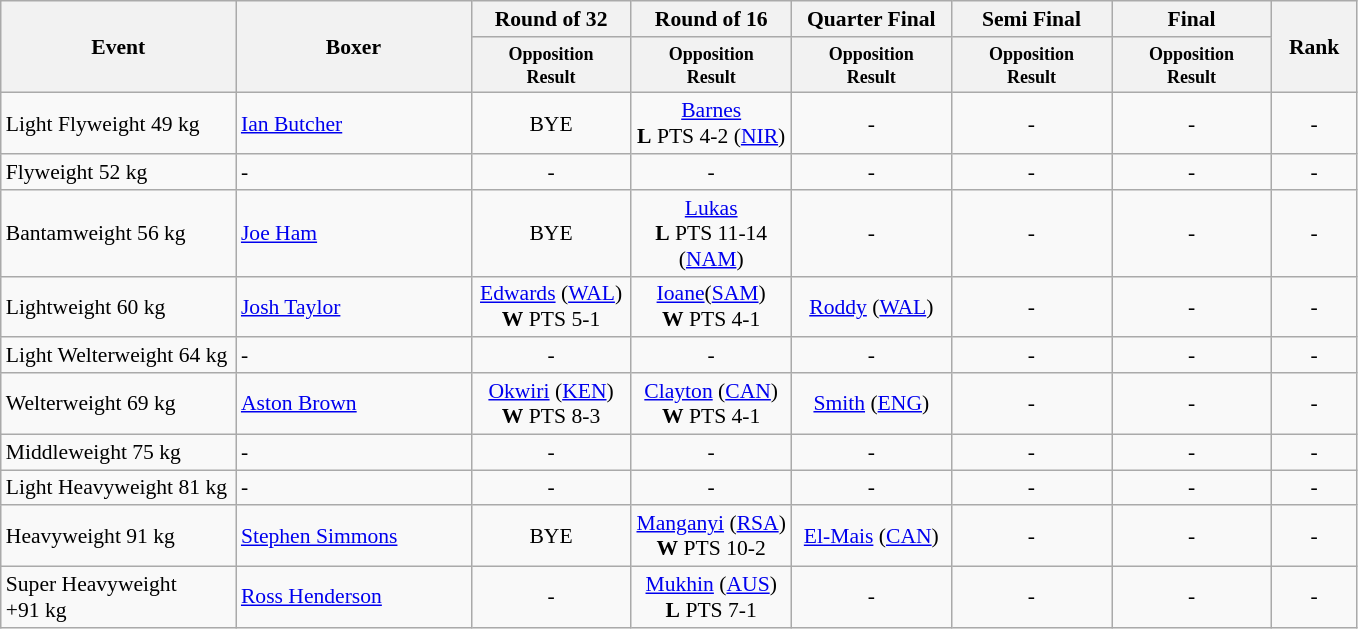<table class=wikitable style="font-size:90%">
<tr>
<th rowspan="2" width=150>Event</th>
<th rowspan="2" width=150>Boxer</th>
<th width=100>Round of 32</th>
<th width=100>Round of 16</th>
<th width=100>Quarter Final</th>
<th width=100>Semi Final</th>
<th width=100>Final</th>
<th rowspan=2 width=50>Rank</th>
</tr>
<tr>
<th style="line-height:1em"><small>Opposition<br>Result</small></th>
<th style="line-height:1em"><small>Opposition<br>Result</small></th>
<th style="line-height:1em"><small>Opposition<br>Result</small></th>
<th style="line-height:1em"><small>Opposition<br>Result</small></th>
<th style="line-height:1em"><small>Opposition<br>Result</small></th>
</tr>
<tr>
<td>Light Flyweight 49 kg</td>
<td><a href='#'>Ian Butcher</a></td>
<td align="center">BYE</td>
<td align="center"><a href='#'>Barnes</a><br><strong>L</strong> PTS 4-2 (<a href='#'>NIR</a>)</td>
<td align="center">-</td>
<td align="center">-</td>
<td align="center">-</td>
<td align="center">-</td>
</tr>
<tr>
<td>Flyweight 52 kg</td>
<td>-</td>
<td align="center">-</td>
<td align="center">-</td>
<td align="center">-</td>
<td align="center">-</td>
<td align="center">-</td>
<td align="center">-</td>
</tr>
<tr>
<td>Bantamweight 56 kg</td>
<td><a href='#'>Joe Ham</a></td>
<td align="center">BYE</td>
<td align="center"><a href='#'>Lukas</a><br><strong>L</strong> PTS 11-14 (<a href='#'>NAM</a>)</td>
<td align="center">-</td>
<td align="center">-</td>
<td align="center">-</td>
<td align="center">-</td>
</tr>
<tr>
<td>Lightweight 60 kg</td>
<td><a href='#'>Josh Taylor</a></td>
<td align="center"><a href='#'>Edwards</a> (<a href='#'>WAL</a>)<br><strong>W</strong> PTS 5-1</td>
<td align="center"><a href='#'>Ioane</a>(<a href='#'>SAM</a>)<br><strong>W</strong> PTS 4-1</td>
<td align="center"><a href='#'>Roddy</a> (<a href='#'>WAL</a>)<br></td>
<td align="center">-</td>
<td align="center">-</td>
<td align="center">-</td>
</tr>
<tr>
<td>Light Welterweight 64 kg</td>
<td>-</td>
<td align="center">-</td>
<td align="center">-</td>
<td align="center">-</td>
<td align="center">-</td>
<td align="center">-</td>
<td align="center">-</td>
</tr>
<tr>
<td>Welterweight 69 kg</td>
<td><a href='#'>Aston Brown</a></td>
<td align="center"><a href='#'>Okwiri</a> (<a href='#'>KEN</a>)<br> <strong>W</strong> PTS 8-3</td>
<td align="center"><a href='#'>Clayton</a> (<a href='#'>CAN</a>)<br> <strong>W</strong> PTS 4-1</td>
<td align="center"><a href='#'>Smith</a> (<a href='#'>ENG</a>)<br></td>
<td align="center">-</td>
<td align="center">-</td>
<td align="center">-</td>
</tr>
<tr>
<td>Middleweight 75 kg</td>
<td>-</td>
<td align="center">-</td>
<td align="center">-</td>
<td align="center">-</td>
<td align="center">-</td>
<td align="center">-</td>
<td align="center">-</td>
</tr>
<tr>
<td>Light Heavyweight 81 kg</td>
<td>-</td>
<td align="center">-</td>
<td align="center">-</td>
<td align="center">-</td>
<td align="center">-</td>
<td align="center">-</td>
<td align="center">-</td>
</tr>
<tr>
<td>Heavyweight 91 kg</td>
<td><a href='#'>Stephen Simmons</a></td>
<td align="center">BYE</td>
<td align="center"><a href='#'>Manganyi</a> (<a href='#'>RSA</a>)<br> <strong>W</strong> PTS 10-2</td>
<td align="center"><a href='#'>El-Mais</a> (<a href='#'>CAN</a>)</td>
<td align="center">-</td>
<td align="center">-</td>
<td align="center">-</td>
</tr>
<tr>
<td>Super Heavyweight +91 kg</td>
<td><a href='#'>Ross Henderson</a></td>
<td align="center">-</td>
<td align="center"><a href='#'>Mukhin</a> (<a href='#'>AUS</a>)<br> <strong>L</strong> PTS 7-1</td>
<td align="center">-</td>
<td align="center">-</td>
<td align="center">-</td>
<td align="center">-</td>
</tr>
</table>
